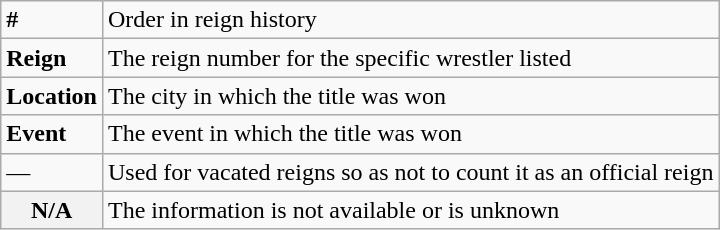<table class="wikitable">
<tr>
<td><strong>#</strong></td>
<td>Order in reign history</td>
</tr>
<tr>
<td><strong>Reign</strong></td>
<td>The reign number for the specific wrestler listed</td>
</tr>
<tr>
<td><strong>Location</strong></td>
<td>The city in which the title was won</td>
</tr>
<tr>
<td><strong>Event</strong></td>
<td>The event in which the title was won</td>
</tr>
<tr>
<td>—</td>
<td>Used for vacated reigns so as not to count it as an official reign</td>
</tr>
<tr>
<th>N/A</th>
<td>The information is not available or is unknown</td>
</tr>
</table>
